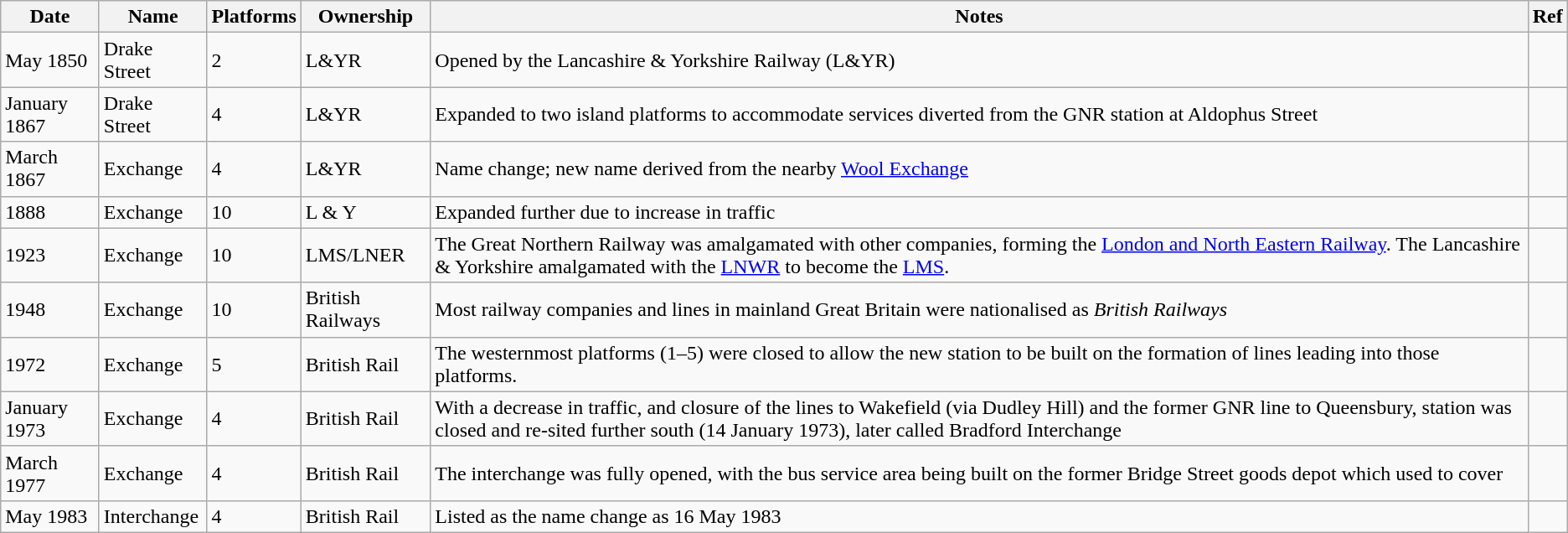<table class="wikitable">
<tr>
<th>Date</th>
<th>Name</th>
<th>Platforms</th>
<th>Ownership</th>
<th>Notes</th>
<th>Ref</th>
</tr>
<tr>
<td>May 1850</td>
<td>Drake Street</td>
<td>2</td>
<td>L&YR</td>
<td>Opened by the Lancashire & Yorkshire Railway (L&YR)</td>
<td></td>
</tr>
<tr>
<td>January 1867</td>
<td>Drake Street</td>
<td>4</td>
<td>L&YR</td>
<td>Expanded to two island platforms to accommodate services diverted from the GNR station at Aldophus Street</td>
<td></td>
</tr>
<tr>
<td>March 1867</td>
<td>Exchange</td>
<td>4</td>
<td>L&YR</td>
<td>Name change; new name derived from the nearby <a href='#'>Wool Exchange</a></td>
<td></td>
</tr>
<tr>
<td>1888</td>
<td>Exchange</td>
<td>10</td>
<td>L & Y</td>
<td>Expanded further due to increase in traffic</td>
<td></td>
</tr>
<tr>
<td>1923</td>
<td>Exchange</td>
<td>10</td>
<td>LMS/LNER</td>
<td>The Great Northern Railway was amalgamated with other companies, forming the <a href='#'>London and North Eastern Railway</a>. The Lancashire & Yorkshire amalgamated with the <a href='#'>LNWR</a> to become the <a href='#'>LMS</a>.</td>
<td></td>
</tr>
<tr>
<td>1948</td>
<td>Exchange</td>
<td>10</td>
<td>British Railways</td>
<td>Most railway companies and lines in mainland Great Britain were nationalised as <em>British Railways</em></td>
<td></td>
</tr>
<tr>
<td>1972</td>
<td>Exchange</td>
<td>5</td>
<td>British Rail</td>
<td>The westernmost platforms (1–5) were closed to allow the new station to be built on the formation of lines leading into those platforms.</td>
<td></td>
</tr>
<tr>
<td>January 1973</td>
<td>Exchange</td>
<td>4</td>
<td>British Rail</td>
<td>With a decrease in traffic, and closure of the lines to Wakefield (via Dudley Hill) and the former GNR line to Queensbury, station was closed and re-sited further south (14 January 1973), later called Bradford Interchange</td>
<td></td>
</tr>
<tr>
<td>March 1977</td>
<td>Exchange</td>
<td>4</td>
<td>British Rail</td>
<td>The interchange was fully opened, with the bus service area being built on the former Bridge Street goods depot which used to cover </td>
<td></td>
</tr>
<tr>
<td>May 1983</td>
<td>Interchange</td>
<td>4</td>
<td>British Rail</td>
<td>Listed as the name change as 16 May 1983</td>
<td></td>
</tr>
</table>
